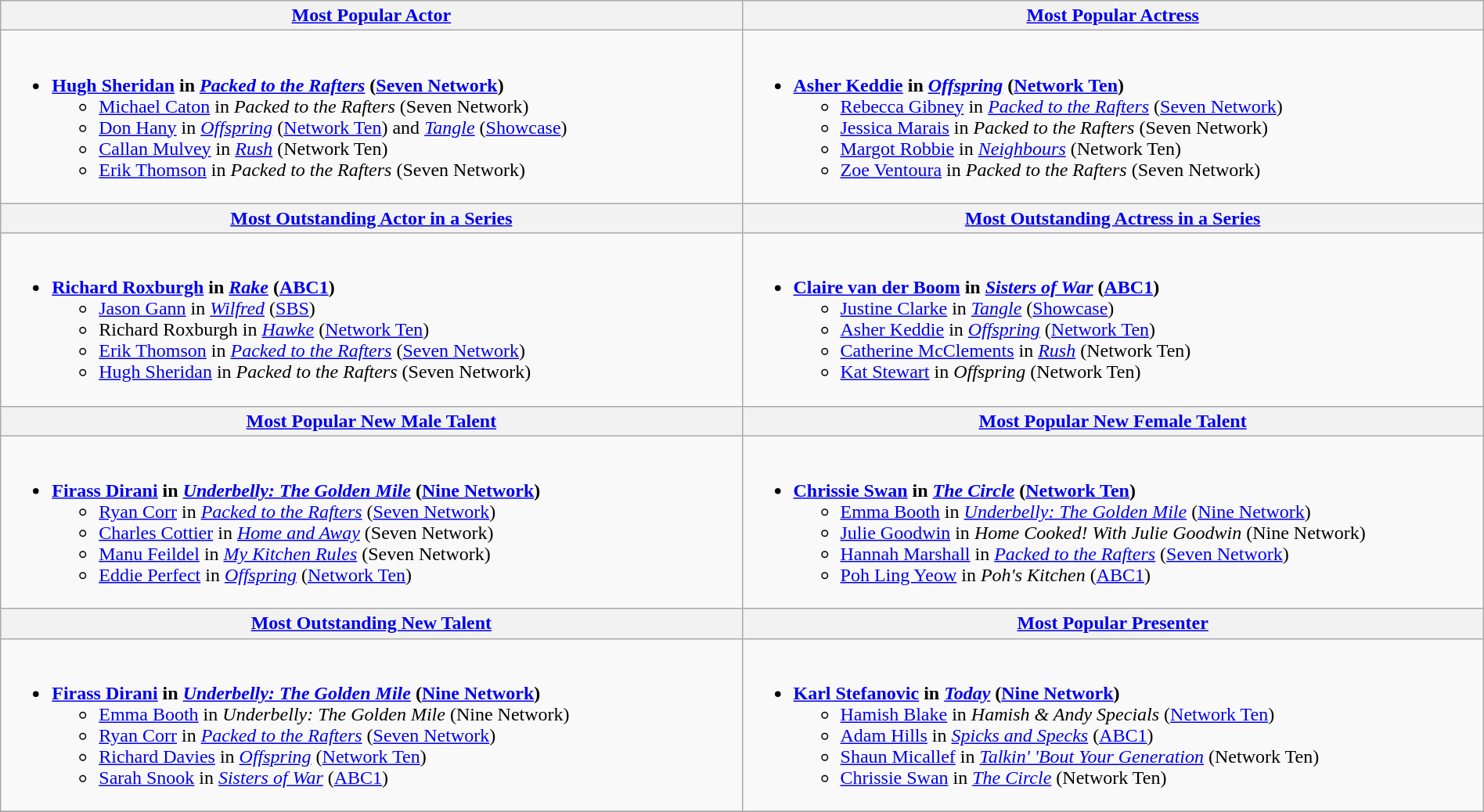<table class=wikitable width="100%">
<tr>
<th width="25%"><a href='#'>Most Popular Actor</a></th>
<th width="25%"><a href='#'>Most Popular Actress</a></th>
</tr>
<tr>
<td valign="top"><br><ul><li><strong><a href='#'>Hugh Sheridan</a> in <em><a href='#'>Packed to the Rafters</a></em> (<a href='#'>Seven Network</a>)</strong><ul><li><a href='#'>Michael Caton</a> in <em>Packed to the Rafters</em> (Seven Network)</li><li><a href='#'>Don Hany</a> in <em><a href='#'>Offspring</a></em> (<a href='#'>Network Ten</a>) and <em><a href='#'>Tangle</a></em> (<a href='#'>Showcase</a>)</li><li><a href='#'>Callan Mulvey</a> in <em><a href='#'>Rush</a></em> (Network Ten)</li><li><a href='#'>Erik Thomson</a> in <em>Packed to the Rafters</em> (Seven Network)</li></ul></li></ul></td>
<td valign="top"><br><ul><li><strong><a href='#'>Asher Keddie</a> in <em><a href='#'>Offspring</a></em> (<a href='#'>Network Ten</a>)</strong><ul><li><a href='#'>Rebecca Gibney</a> in <em><a href='#'>Packed to the Rafters</a></em> (<a href='#'>Seven Network</a>)</li><li><a href='#'>Jessica Marais</a> in <em>Packed to the Rafters</em> (Seven Network)</li><li><a href='#'>Margot Robbie</a> in <em><a href='#'>Neighbours</a></em> (Network Ten)</li><li><a href='#'>Zoe Ventoura</a> in <em>Packed to the Rafters</em> (Seven Network)</li></ul></li></ul></td>
</tr>
<tr>
<th width="50%"><a href='#'>Most Outstanding Actor in a Series</a></th>
<th width="50%"><a href='#'>Most Outstanding Actress in a Series</a></th>
</tr>
<tr>
<td valign="top"><br><ul><li><strong><a href='#'>Richard Roxburgh</a> in <em><a href='#'>Rake</a></em> (<a href='#'>ABC1</a>)</strong><ul><li><a href='#'>Jason Gann</a> in <em><a href='#'>Wilfred</a></em> (<a href='#'>SBS</a>)</li><li>Richard Roxburgh in <em><a href='#'>Hawke</a></em> (<a href='#'>Network Ten</a>)</li><li><a href='#'>Erik Thomson</a> in <em><a href='#'>Packed to the Rafters</a></em> (<a href='#'>Seven Network</a>)</li><li><a href='#'>Hugh Sheridan</a> in <em>Packed to the Rafters</em> (Seven Network)</li></ul></li></ul></td>
<td valign="top"><br><ul><li><strong><a href='#'>Claire van der Boom</a> in <em><a href='#'>Sisters of War</a></em> (<a href='#'>ABC1</a>)</strong><ul><li><a href='#'>Justine Clarke</a> in <em><a href='#'>Tangle</a></em> (<a href='#'>Showcase</a>)</li><li><a href='#'>Asher Keddie</a> in <em><a href='#'>Offspring</a></em> (<a href='#'>Network Ten</a>)</li><li><a href='#'>Catherine McClements</a> in <em><a href='#'>Rush</a></em> (Network Ten)</li><li><a href='#'>Kat Stewart</a> in <em>Offspring</em> (Network Ten)</li></ul></li></ul></td>
</tr>
<tr>
<th width="50%"><a href='#'>Most Popular New Male Talent</a></th>
<th width="50%"><a href='#'>Most Popular New Female Talent</a></th>
</tr>
<tr>
<td valign="top"><br><ul><li><strong><a href='#'>Firass Dirani</a> in <em><a href='#'>Underbelly: The Golden Mile</a></em> (<a href='#'>Nine Network</a>)</strong><ul><li><a href='#'>Ryan Corr</a> in <em><a href='#'>Packed to the Rafters</a></em> (<a href='#'>Seven Network</a>)</li><li><a href='#'>Charles Cottier</a> in <em><a href='#'>Home and Away</a></em> (Seven Network)</li><li><a href='#'>Manu Feildel</a> in <em><a href='#'>My Kitchen Rules</a></em> (Seven Network)</li><li><a href='#'>Eddie Perfect</a> in <em><a href='#'>Offspring</a></em> (<a href='#'>Network Ten</a>)</li></ul></li></ul></td>
<td valign="top"><br><ul><li><strong><a href='#'>Chrissie Swan</a> in <em><a href='#'>The Circle</a></em> (<a href='#'>Network Ten</a>)</strong><ul><li><a href='#'>Emma Booth</a> in <em><a href='#'>Underbelly: The Golden Mile</a></em> (<a href='#'>Nine Network</a>)</li><li><a href='#'>Julie Goodwin</a> in <em>Home Cooked! With Julie Goodwin</em> (Nine Network)</li><li><a href='#'>Hannah Marshall</a> in <em><a href='#'>Packed to the Rafters</a></em> (<a href='#'>Seven Network</a>)</li><li><a href='#'>Poh Ling Yeow</a> in <em>Poh's Kitchen</em> (<a href='#'>ABC1</a>)</li></ul></li></ul></td>
</tr>
<tr>
<th width="50%"><a href='#'>Most Outstanding New Talent</a></th>
<th width="50%"><a href='#'>Most Popular Presenter</a></th>
</tr>
<tr>
<td valign="top"><br><ul><li><strong><a href='#'>Firass Dirani</a> in <em><a href='#'>Underbelly: The Golden Mile</a></em> (<a href='#'>Nine Network</a>)</strong><ul><li><a href='#'>Emma Booth</a> in <em>Underbelly: The Golden Mile</em> (Nine Network)</li><li><a href='#'>Ryan Corr</a> in <em><a href='#'>Packed to the Rafters</a></em> (<a href='#'>Seven Network</a>)</li><li><a href='#'>Richard Davies</a> in <em><a href='#'>Offspring</a></em> (<a href='#'>Network Ten</a>)</li><li><a href='#'>Sarah Snook</a> in <em><a href='#'>Sisters of War</a></em> (<a href='#'>ABC1</a>)</li></ul></li></ul></td>
<td valign="top"><br><ul><li><strong><a href='#'>Karl Stefanovic</a> in <em><a href='#'>Today</a></em> (<a href='#'>Nine Network</a>)</strong><ul><li><a href='#'>Hamish Blake</a> in <em>Hamish & Andy Specials</em> (<a href='#'>Network Ten</a>)</li><li><a href='#'>Adam Hills</a> in <em><a href='#'>Spicks and Specks</a></em> (<a href='#'>ABC1</a>)</li><li><a href='#'>Shaun Micallef</a> in <em><a href='#'>Talkin' 'Bout Your Generation</a></em> (Network Ten)</li><li><a href='#'>Chrissie Swan</a> in <em><a href='#'>The Circle</a></em> (Network Ten)</li></ul></li></ul></td>
</tr>
<tr>
</tr>
</table>
